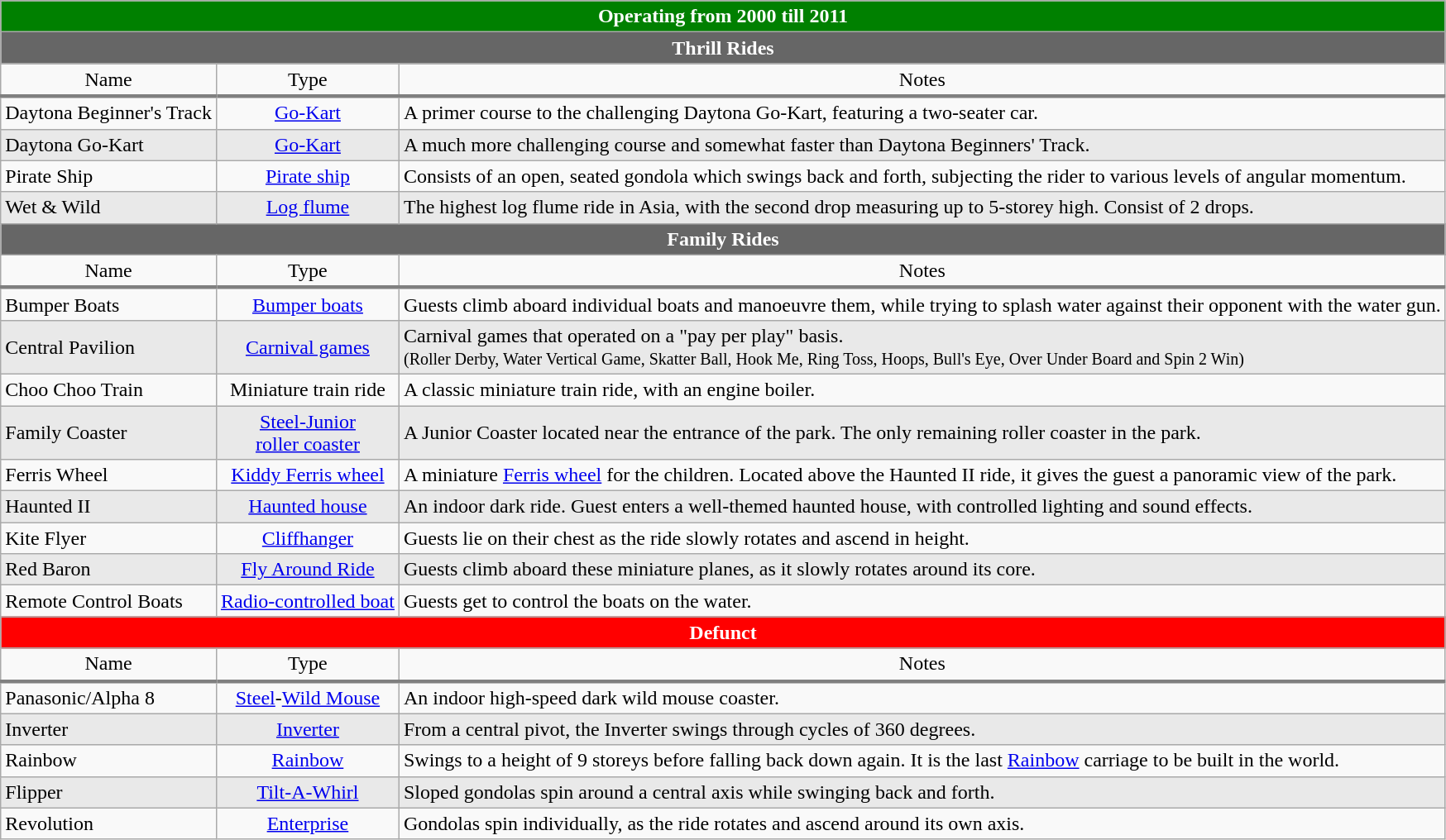<table class=wikitable>
<tr>
<th style="background-color:#008000;color:#FFF" scope="col" width="180" colspan="3">Operating from 2000 till 2011</th>
</tr>
<tr>
<th style="background-color:#666;color:#FFF" scope="col" width="180" colspan="3">Thrill Rides</th>
</tr>
<tr>
<td style="border-bottom: 3px solid grey;" align="center">Name</td>
<td style="border-bottom: 3px solid grey;" align="center">Type</td>
<td style="border-bottom: 3px solid grey;" align="center">Notes</td>
</tr>
<tr>
<td>Daytona Beginner's Track</td>
<td align=center><a href='#'>Go-Kart</a></td>
<td>A primer course to the challenging Daytona Go-Kart, featuring a two-seater car.</td>
</tr>
<tr style="background-color:#E9E9E9;">
<td>Daytona Go-Kart</td>
<td align=center><a href='#'>Go-Kart</a></td>
<td>A much more challenging course and somewhat faster than Daytona Beginners' Track.</td>
</tr>
<tr>
<td>Pirate Ship</td>
<td align=center><a href='#'>Pirate ship</a></td>
<td>Consists of an open, seated gondola which swings back and forth, subjecting the rider to various levels of angular momentum.</td>
</tr>
<tr style="background-color:#E9E9E9;">
<td>Wet & Wild</td>
<td align=center><a href='#'>Log flume</a></td>
<td>The highest log flume ride in Asia, with the second drop measuring up to 5-storey high. Consist of 2 drops.</td>
</tr>
<tr>
<th style="background-color:#666;color:#FFF" scope="col" width="180" colspan="3">Family Rides</th>
</tr>
<tr>
<td style="border-bottom: 3px solid grey;" align="center">Name</td>
<td style="border-bottom: 3px solid grey;" align="center">Type</td>
<td style="border-bottom: 3px solid grey;" align="center">Notes</td>
</tr>
<tr>
<td>Bumper Boats</td>
<td align=center><a href='#'>Bumper boats</a></td>
<td>Guests climb aboard individual boats and manoeuvre them, while trying to splash water against their opponent with the water gun.</td>
</tr>
<tr style="background-color:#E9E9E9;">
<td>Central Pavilion</td>
<td align=center><a href='#'>Carnival games</a></td>
<td>Carnival games that operated on a "pay per play" basis. <br><small>(Roller Derby, Water Vertical Game, Skatter Ball, Hook Me, Ring Toss, Hoops, Bull's Eye, Over Under Board and Spin 2 Win)</small></td>
</tr>
<tr>
<td>Choo Choo Train</td>
<td align=center>Miniature train ride</td>
<td>A classic miniature train ride, with an engine boiler.</td>
</tr>
<tr style="background-color:#E9E9E9;">
<td>Family Coaster</td>
<td align=center><a href='#'>Steel-Junior</a><br><a href='#'>roller coaster</a></td>
<td>A Junior Coaster located near the entrance of the park. The only remaining roller coaster in the park.</td>
</tr>
<tr>
<td>Ferris Wheel</td>
<td align=center><a href='#'>Kiddy Ferris wheel</a></td>
<td>A miniature <a href='#'>Ferris wheel</a> for the children. Located above the Haunted II ride, it gives the guest a panoramic view of the park.</td>
</tr>
<tr style="background-color:#E9E9E9;">
<td>Haunted II</td>
<td align=center><a href='#'>Haunted house</a></td>
<td>An indoor dark ride. Guest enters a well-themed haunted house, with controlled lighting and sound effects.</td>
</tr>
<tr>
<td>Kite Flyer</td>
<td align=center><a href='#'>Cliffhanger</a></td>
<td>Guests lie on their chest as the ride slowly rotates and ascend in height.</td>
</tr>
<tr style="background-color:#E9E9E9;">
<td>Red Baron</td>
<td align=center><a href='#'>Fly Around Ride</a></td>
<td>Guests climb aboard these miniature planes, as it slowly rotates around its core.</td>
</tr>
<tr>
<td>Remote Control Boats</td>
<td align=center><a href='#'>Radio-controlled boat</a></td>
<td>Guests get to control the boats on the water.</td>
</tr>
<tr>
<th style="background-color:#FF0000;color:#FFF" scope="col" width="180" colspan="3">Defunct</th>
</tr>
<tr>
<td style="border-bottom: 3px solid grey;" align="center">Name</td>
<td style="border-bottom: 3px solid grey;" align="center">Type</td>
<td style="border-bottom: 3px solid grey;" align="center">Notes</td>
</tr>
<tr>
<td>Panasonic/Alpha 8</td>
<td align=center><a href='#'>Steel</a>-<a href='#'>Wild Mouse</a></td>
<td>An indoor high-speed dark wild mouse coaster.</td>
</tr>
<tr style="background-color:#E9E9E9;">
<td>Inverter</td>
<td align=center><a href='#'>Inverter</a></td>
<td>From a central pivot, the Inverter swings through cycles of 360 degrees.</td>
</tr>
<tr>
<td>Rainbow</td>
<td align=center><a href='#'>Rainbow</a></td>
<td>Swings to a height of 9 storeys before falling back down again. It is the last <a href='#'>Rainbow</a> carriage to be built in the world.</td>
</tr>
<tr style="background-color:#E9E9E9;">
<td>Flipper</td>
<td align=center><a href='#'>Tilt-A-Whirl</a></td>
<td>Sloped gondolas spin around a central axis while swinging back and forth.</td>
</tr>
<tr>
<td>Revolution</td>
<td align=center><a href='#'>Enterprise</a></td>
<td>Gondolas spin individually, as the ride rotates and ascend around its own axis.</td>
</tr>
</table>
